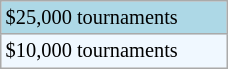<table class="wikitable" style="font-size:85%; width:12%;">
<tr style="background:lightblue;">
<td>$25,000 tournaments</td>
</tr>
<tr style="background:#f0f8ff;">
<td>$10,000 tournaments</td>
</tr>
</table>
